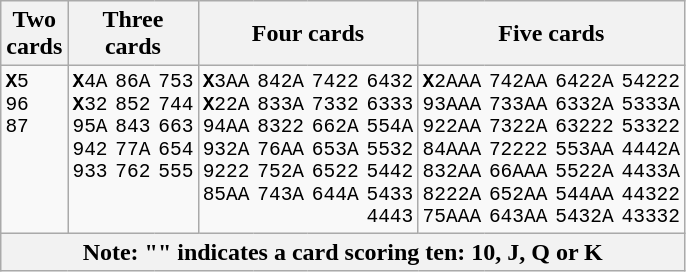<table class="wikitable">
<tr>
<th>Two<br>cards</th>
<th colspan="3">Three<br>cards</th>
<th colspan="4">Four cards</th>
<th colspan="4">Five cards</th>
</tr>
<tr style="vertical-align: top; font-family: monospace">
<td><strong>X</strong>5<br>96<br>87</td>
<td style="border-right: none;"><strong>X</strong>4A<br><strong>X</strong>32<br>95A<br>942<br>933</td>
<td style="border-left: none; border-right: none;">86A<br>852<br>843<br>77A<br>762</td>
<td style="border-left: none;">753<br>744<br>663<br>654<br>555</td>
<td style="border-right: none;"><strong>X</strong>3AA<br><strong>X</strong>22A<br>94AA<br>932A<br>9222<br>85AA</td>
<td style="border-left: none; border-right: none;">842A<br>833A<br>8322<br>76AA<br>752A<br>743A</td>
<td style="border-left: none; border-right: none;">7422<br>7332<br>662A<br>653A<br>6522<br>644A</td>
<td style="border-left: none;">6432<br>6333<br>554A<br>5532<br>5442<br>5433<br>4443</td>
<td style="border-right: none;"><strong>X</strong>2AAA<br>93AAA<br>922AA<br>84AAA<br>832AA<br>8222A<br>75AAA</td>
<td style="border-left: none; border-right: none;">742AA<br>733AA<br>7322A<br>72222<br>66AAA<br>652AA<br>643AA</td>
<td style="border-left: none; border-right: none;">6422A<br>6332A<br>63222<br>553AA<br>5522A<br>544AA<br>5432A</td>
<td style="border-left: none;">54222<br>5333A<br>53322<br>4442A<br>4433A<br>44322<br>43332</td>
</tr>
<tr>
<th colspan="12">Note: "" indicates a card scoring ten: 10, J, Q or K</th>
</tr>
</table>
